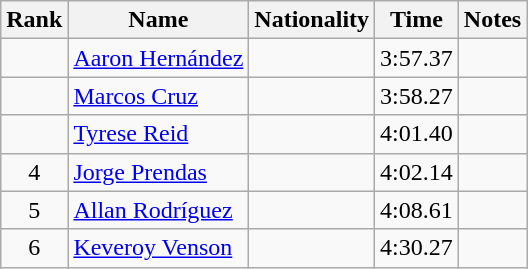<table class="wikitable sortable" style="text-align:center">
<tr>
<th>Rank</th>
<th>Name</th>
<th>Nationality</th>
<th>Time</th>
<th>Notes</th>
</tr>
<tr>
<td></td>
<td align=left><a href='#'>Aaron Hernández</a></td>
<td align=left></td>
<td>3:57.37</td>
<td></td>
</tr>
<tr>
<td></td>
<td align=left><a href='#'>Marcos Cruz</a></td>
<td align=left></td>
<td>3:58.27</td>
<td></td>
</tr>
<tr>
<td></td>
<td align=left><a href='#'>Tyrese Reid</a></td>
<td align=left></td>
<td>4:01.40</td>
<td></td>
</tr>
<tr>
<td>4</td>
<td align=left><a href='#'>Jorge Prendas</a></td>
<td align=left></td>
<td>4:02.14</td>
<td></td>
</tr>
<tr>
<td>5</td>
<td align=left><a href='#'>Allan Rodríguez</a></td>
<td align=left></td>
<td>4:08.61</td>
<td></td>
</tr>
<tr>
<td>6</td>
<td align=left><a href='#'>Keveroy Venson</a></td>
<td align=left></td>
<td>4:30.27</td>
<td></td>
</tr>
</table>
